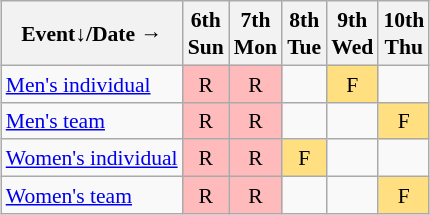<table class="wikitable" style="margin:0.5em auto; font-size:90%; line-height:1.25em; text-align:center">
<tr>
<th>Event↓/Date →</th>
<th>6th<br>Sun</th>
<th>7th<br>Mon</th>
<th>8th<br>Tue</th>
<th>9th<br>Wed</th>
<th>10th<br>Thu</th>
</tr>
<tr>
<td align="left"><a href='#'>Men's individual</a></td>
<td bgcolor="#FFBBBB">R</td>
<td bgcolor="#FFBBBB">R</td>
<td></td>
<td bgcolor="#FFDF80">F</td>
<td></td>
</tr>
<tr>
<td align="left"><a href='#'>Men's team</a></td>
<td bgcolor="#FFBBBB">R</td>
<td bgcolor="#FFBBBB">R</td>
<td></td>
<td></td>
<td bgcolor="#FFDF80">F</td>
</tr>
<tr>
<td align="left"><a href='#'>Women's individual</a></td>
<td bgcolor="#FFBBBB">R</td>
<td bgcolor="#FFBBBB">R</td>
<td bgcolor="#FFDF80">F</td>
<td></td>
<td></td>
</tr>
<tr>
<td align="left"><a href='#'>Women's team</a></td>
<td bgcolor="#FFBBBB">R</td>
<td bgcolor="#FFBBBB">R</td>
<td></td>
<td></td>
<td bgcolor="#FFDF80">F</td>
</tr>
</table>
